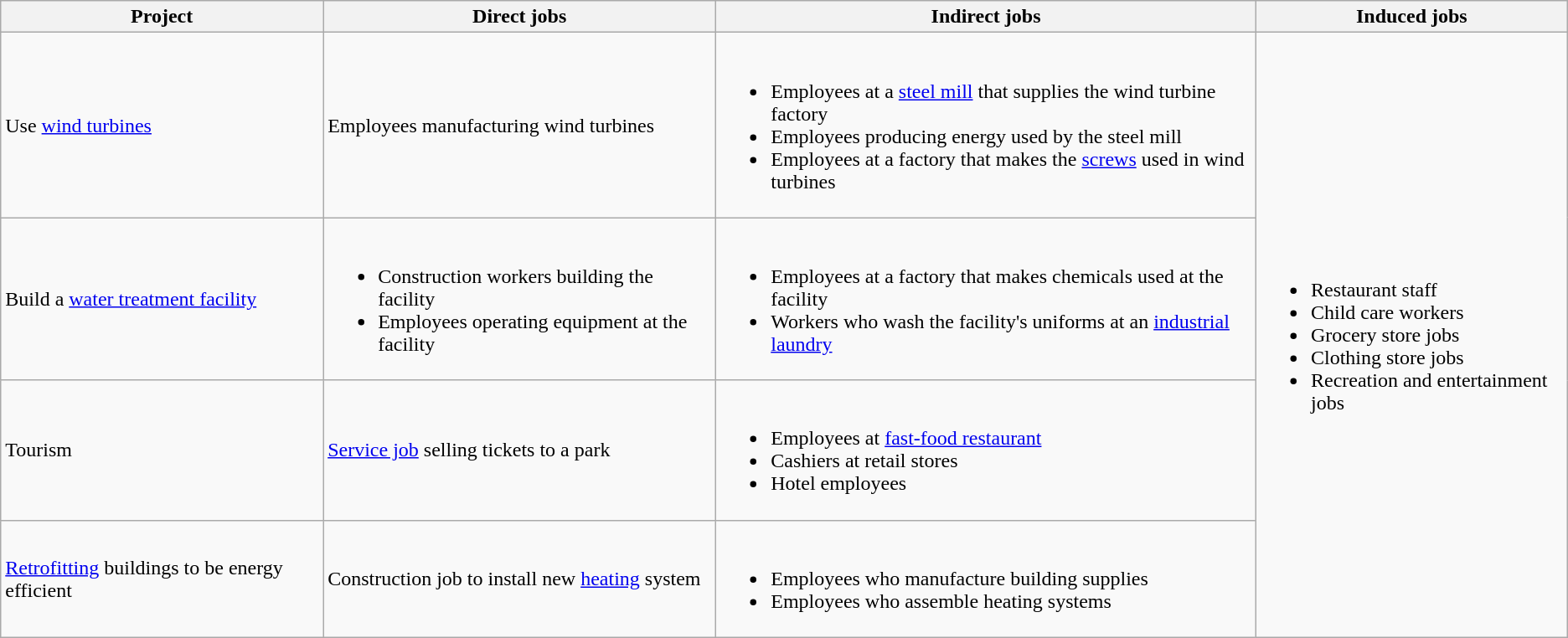<table class="wikitable">
<tr>
<th>Project</th>
<th>Direct jobs</th>
<th>Indirect jobs</th>
<th>Induced jobs</th>
</tr>
<tr>
<td>Use <a href='#'>wind turbines</a></td>
<td>Employees manufacturing wind turbines</td>
<td><br><ul><li>Employees at a <a href='#'>steel mill</a> that supplies the wind turbine factory</li><li>Employees producing energy used by the steel mill</li><li>Employees at a factory that makes the <a href='#'>screws</a> used in wind turbines</li></ul></td>
<td rowspan="4"><br><ul><li>Restaurant staff</li><li>Child care workers</li><li>Grocery store jobs</li><li>Clothing store jobs</li><li>Recreation and entertainment jobs</li></ul></td>
</tr>
<tr>
<td>Build a <a href='#'>water treatment facility</a></td>
<td><br><ul><li>Construction workers building the facility</li><li>Employees operating equipment at the facility</li></ul></td>
<td><br><ul><li>Employees at a factory that makes chemicals used at the facility</li><li>Workers who wash the facility's uniforms at an <a href='#'>industrial laundry</a></li></ul></td>
</tr>
<tr>
<td>Tourism</td>
<td><a href='#'>Service job</a> selling tickets to a park</td>
<td><br><ul><li>Employees at <a href='#'>fast-food restaurant</a></li><li>Cashiers at retail stores</li><li>Hotel employees</li></ul></td>
</tr>
<tr>
<td><a href='#'>Retrofitting</a> buildings to be energy efficient</td>
<td>Construction job to install new <a href='#'>heating</a> system</td>
<td><br><ul><li>Employees who manufacture building supplies</li><li>Employees who assemble heating systems</li></ul></td>
</tr>
</table>
